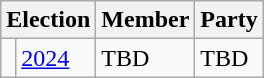<table class="wikitable">
<tr>
<th colspan="2">Election</th>
<th>Member</th>
<th>Party</th>
</tr>
<tr>
<td></td>
<td><a href='#'>2024</a></td>
<td>TBD</td>
<td>TBD</td>
</tr>
</table>
